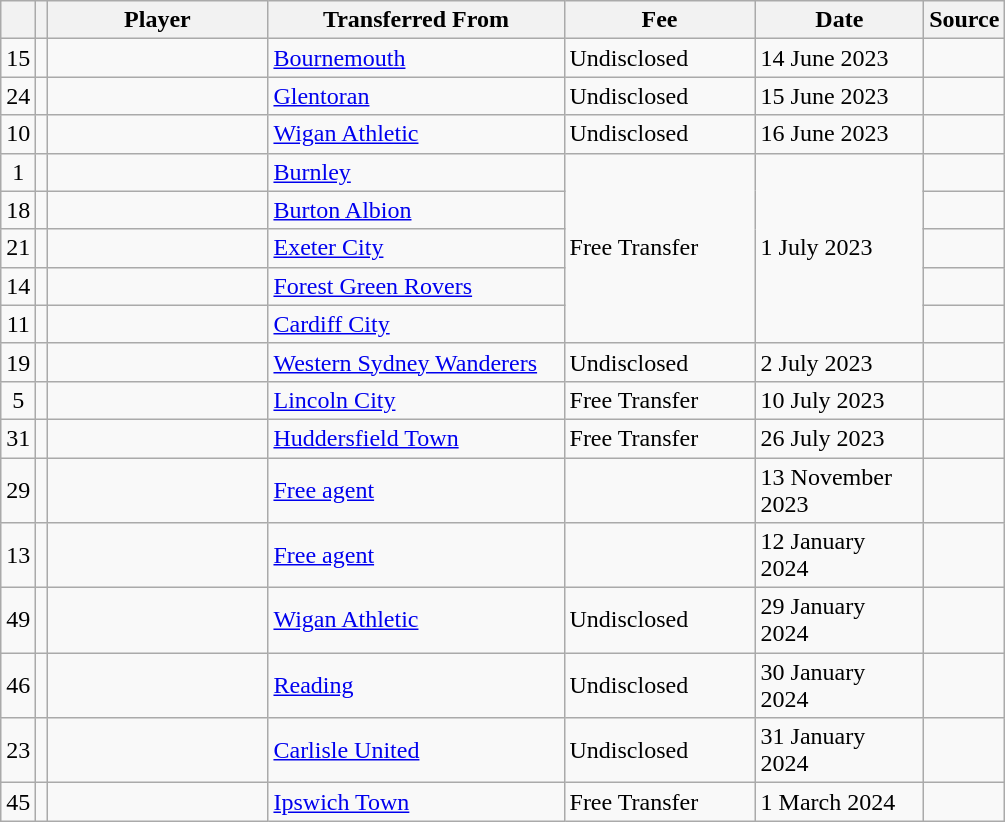<table class="wikitable plainrowheaders sortable">
<tr>
<th></th>
<th></th>
<th scope=col; style="width: 140px;">Player</th>
<th scope=col; style="width: 190px;">Transferred From</th>
<th scope=col; style="width: 120px;">Fee</th>
<th scope=col; style="width: 105px;">Date</th>
<th scope=col>Source</th>
</tr>
<tr>
<td align=center>15</td>
<td align=center></td>
<td></td>
<td> <a href='#'>Bournemouth</a></td>
<td>Undisclosed</td>
<td>14 June 2023</td>
<td></td>
</tr>
<tr>
<td align=center>24</td>
<td align=center></td>
<td></td>
<td> <a href='#'>Glentoran</a></td>
<td>Undisclosed</td>
<td>15 June 2023</td>
<td></td>
</tr>
<tr>
<td align=center>10</td>
<td align=center></td>
<td></td>
<td> <a href='#'>Wigan Athletic</a></td>
<td>Undisclosed</td>
<td>16 June 2023</td>
<td></td>
</tr>
<tr>
<td align=center>1</td>
<td align=center></td>
<td></td>
<td> <a href='#'>Burnley</a></td>
<td rowspan="5">Free Transfer</td>
<td rowspan="5">1 July 2023</td>
<td></td>
</tr>
<tr>
<td align=center>18</td>
<td align=center></td>
<td></td>
<td> <a href='#'>Burton Albion</a></td>
<td></td>
</tr>
<tr>
<td align=center>21</td>
<td align=center></td>
<td></td>
<td> <a href='#'>Exeter City</a></td>
<td></td>
</tr>
<tr>
<td align=center>14</td>
<td align=center></td>
<td></td>
<td> <a href='#'>Forest Green Rovers</a></td>
<td></td>
</tr>
<tr>
<td align=center>11</td>
<td align=center></td>
<td></td>
<td> <a href='#'>Cardiff City</a></td>
<td></td>
</tr>
<tr>
<td align=center>19</td>
<td align=center></td>
<td></td>
<td> <a href='#'>Western Sydney Wanderers</a></td>
<td>Undisclosed</td>
<td>2 July 2023</td>
<td></td>
</tr>
<tr>
<td align=center>5</td>
<td align=center></td>
<td></td>
<td> <a href='#'>Lincoln City</a></td>
<td>Free Transfer</td>
<td>10 July 2023</td>
<td></td>
</tr>
<tr>
<td align=center>31</td>
<td align=center></td>
<td></td>
<td> <a href='#'>Huddersfield Town</a></td>
<td>Free Transfer</td>
<td>26 July 2023</td>
<td></td>
</tr>
<tr>
<td align=center>29</td>
<td align=center></td>
<td></td>
<td> <a href='#'>Free agent</a></td>
<td></td>
<td>13 November 2023</td>
<td></td>
</tr>
<tr>
<td align=center>13</td>
<td align=center></td>
<td></td>
<td> <a href='#'>Free agent</a></td>
<td></td>
<td>12 January 2024</td>
<td></td>
</tr>
<tr>
<td align=center>49</td>
<td align=center></td>
<td></td>
<td> <a href='#'>Wigan Athletic</a></td>
<td>Undisclosed</td>
<td>29 January 2024</td>
<td></td>
</tr>
<tr>
<td align=center>46</td>
<td align=center></td>
<td></td>
<td> <a href='#'>Reading</a></td>
<td>Undisclosed</td>
<td>30 January 2024</td>
<td></td>
</tr>
<tr>
<td align=center>23</td>
<td align=center></td>
<td></td>
<td> <a href='#'>Carlisle United</a></td>
<td>Undisclosed</td>
<td>31 January 2024</td>
<td></td>
</tr>
<tr>
<td align=center>45</td>
<td align=center></td>
<td></td>
<td> <a href='#'>Ipswich Town</a></td>
<td>Free Transfer</td>
<td>1 March 2024</td>
<td></td>
</tr>
</table>
